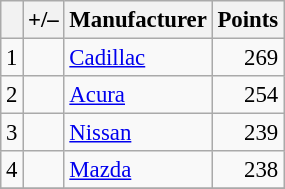<table class="wikitable" style="font-size: 95%;">
<tr>
<th scope="col"></th>
<th scope="col">+/–</th>
<th scope="col">Manufacturer</th>
<th scope="col">Points</th>
</tr>
<tr>
<td align=center>1</td>
<td align="left"></td>
<td> <a href='#'>Cadillac</a></td>
<td align=right>269</td>
</tr>
<tr>
<td align=center>2</td>
<td align="left"></td>
<td> <a href='#'>Acura</a></td>
<td align=right>254</td>
</tr>
<tr>
<td align=center>3</td>
<td align="left"></td>
<td> <a href='#'>Nissan</a></td>
<td align=right>239</td>
</tr>
<tr>
<td align=center>4</td>
<td align="left"></td>
<td> <a href='#'>Mazda</a></td>
<td align=right>238</td>
</tr>
<tr>
</tr>
</table>
